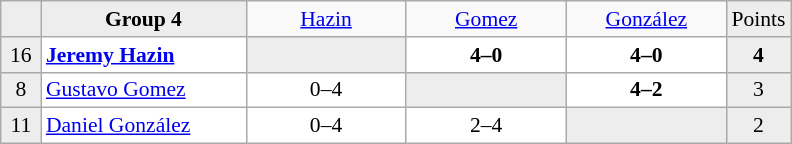<table class="wikitable" style="font-size:90%">
<tr style="text-align:center;">
<td style="background-color:#ededed;" width="20"></td>
<td style="background-color:#ededed;" width="130" style="text-align:center;"><strong>Group 4</strong></td>
<td width="100"> <a href='#'>Hazin</a></td>
<td width="100"> <a href='#'>Gomez</a></td>
<td width="100"> <a href='#'>González</a></td>
<td style="background-color:#ededed;" width="30">Points</td>
</tr>
<tr style="text-align:center;background-color:#ffffff;">
<td style="background-color:#ededed;">16</td>
<td style="text-align:left;"> <strong><a href='#'>Jeremy Hazin</a></strong></td>
<td style="background-color:#ededed;"></td>
<td><strong>4–0</strong></td>
<td><strong>4–0</strong></td>
<td style="background-color:#ededed;"><strong>4</strong></td>
</tr>
<tr style="text-align:center;background-color:#ffffff;">
<td style="background-color:#ededed;">8</td>
<td style="text-align:left;"> <a href='#'>Gustavo Gomez</a></td>
<td>0–4</td>
<td style="background-color:#ededed;"></td>
<td><strong>4–2</strong></td>
<td style="background-color:#ededed;">3</td>
</tr>
<tr style="text-align:center;background-color:#ffffff;">
<td style="background-color:#ededed;">11</td>
<td style="text-align:left;"> <a href='#'>Daniel González</a></td>
<td>0–4</td>
<td>2–4</td>
<td style="background-color:#ededed;"></td>
<td style="background-color:#ededed;">2</td>
</tr>
</table>
